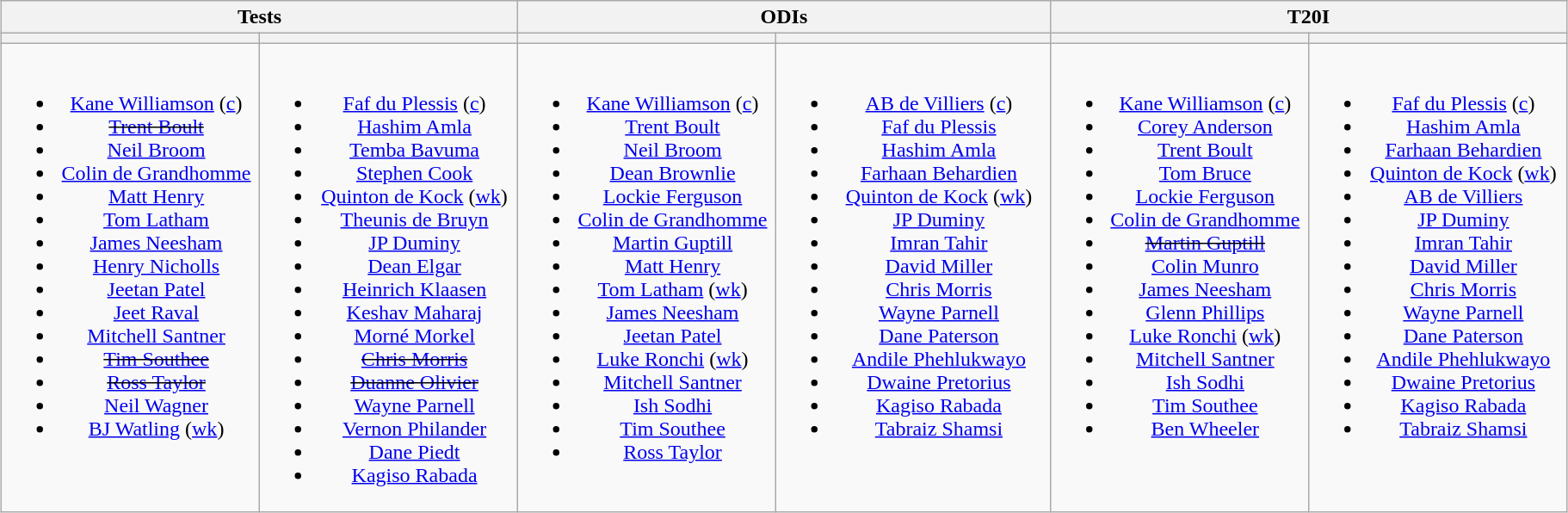<table class="wikitable" style="text-align:center; margin:auto">
<tr>
<th colspan=2>Tests</th>
<th colspan=2>ODIs</th>
<th colspan=2>T20I</th>
</tr>
<tr>
<th style="width:16%"></th>
<th style="width:16%"></th>
<th style="width:16%"></th>
<th style="width:17%"></th>
<th style="width:16%"></th>
<th style="width:16%"></th>
</tr>
<tr style="vertical-align:top">
<td><br><ul><li><a href='#'>Kane Williamson</a> (<a href='#'>c</a>)</li><li><s><a href='#'>Trent Boult</a></s></li><li><a href='#'>Neil Broom</a></li><li><a href='#'>Colin de Grandhomme</a></li><li><a href='#'>Matt Henry</a></li><li><a href='#'>Tom Latham</a></li><li><a href='#'>James Neesham</a></li><li><a href='#'>Henry Nicholls</a></li><li><a href='#'>Jeetan Patel</a></li><li><a href='#'>Jeet Raval</a></li><li><a href='#'>Mitchell Santner</a></li><li><s><a href='#'>Tim Southee</a></s></li><li><s><a href='#'>Ross Taylor</a></s></li><li><a href='#'>Neil Wagner</a></li><li><a href='#'>BJ Watling</a> (<a href='#'>wk</a>)</li></ul></td>
<td><br><ul><li><a href='#'>Faf du Plessis</a> (<a href='#'>c</a>)</li><li><a href='#'>Hashim Amla</a></li><li><a href='#'>Temba Bavuma</a></li><li><a href='#'>Stephen Cook</a></li><li><a href='#'>Quinton de Kock</a> (<a href='#'>wk</a>)</li><li><a href='#'>Theunis de Bruyn</a></li><li><a href='#'>JP Duminy</a></li><li><a href='#'>Dean Elgar</a></li><li><a href='#'>Heinrich Klaasen</a></li><li><a href='#'>Keshav Maharaj</a></li><li><a href='#'>Morné Morkel</a></li><li><s><a href='#'>Chris Morris</a></s></li><li><s><a href='#'>Duanne Olivier</a></s></li><li><a href='#'>Wayne Parnell</a></li><li><a href='#'>Vernon Philander</a></li><li><a href='#'>Dane Piedt</a></li><li><a href='#'>Kagiso Rabada</a></li></ul></td>
<td><br><ul><li><a href='#'>Kane Williamson</a> (<a href='#'>c</a>)</li><li><a href='#'>Trent Boult</a></li><li><a href='#'>Neil Broom</a></li><li><a href='#'>Dean Brownlie</a></li><li><a href='#'>Lockie Ferguson</a></li><li><a href='#'>Colin de Grandhomme</a></li><li><a href='#'>Martin Guptill</a></li><li><a href='#'>Matt Henry</a></li><li><a href='#'>Tom Latham</a> (<a href='#'>wk</a>)</li><li><a href='#'>James Neesham</a></li><li><a href='#'>Jeetan Patel</a></li><li><a href='#'>Luke Ronchi</a> (<a href='#'>wk</a>)</li><li><a href='#'>Mitchell Santner</a></li><li><a href='#'>Ish Sodhi</a></li><li><a href='#'>Tim Southee</a></li><li><a href='#'>Ross Taylor</a></li></ul></td>
<td><br><ul><li><a href='#'>AB de Villiers</a> (<a href='#'>c</a>)</li><li><a href='#'>Faf du Plessis</a></li><li><a href='#'>Hashim Amla</a></li><li><a href='#'>Farhaan Behardien</a></li><li><a href='#'>Quinton de Kock</a> (<a href='#'>wk</a>)</li><li><a href='#'>JP Duminy</a></li><li><a href='#'>Imran Tahir</a></li><li><a href='#'>David Miller</a></li><li><a href='#'>Chris Morris</a></li><li><a href='#'>Wayne Parnell</a></li><li><a href='#'>Dane Paterson</a></li><li><a href='#'>Andile Phehlukwayo</a></li><li><a href='#'>Dwaine Pretorius</a></li><li><a href='#'>Kagiso Rabada</a></li><li><a href='#'>Tabraiz Shamsi</a></li></ul></td>
<td><br><ul><li><a href='#'>Kane Williamson</a> (<a href='#'>c</a>)</li><li><a href='#'>Corey Anderson</a></li><li><a href='#'>Trent Boult</a></li><li><a href='#'>Tom Bruce</a></li><li><a href='#'>Lockie Ferguson</a></li><li><a href='#'>Colin de Grandhomme</a></li><li><s><a href='#'>Martin Guptill</a></s></li><li><a href='#'>Colin Munro</a></li><li><a href='#'>James Neesham</a></li><li><a href='#'>Glenn Phillips</a></li><li><a href='#'>Luke Ronchi</a> (<a href='#'>wk</a>)</li><li><a href='#'>Mitchell Santner</a></li><li><a href='#'>Ish Sodhi</a></li><li><a href='#'>Tim Southee</a></li><li><a href='#'>Ben Wheeler</a></li></ul></td>
<td><br><ul><li><a href='#'>Faf du Plessis</a> (<a href='#'>c</a>)</li><li><a href='#'>Hashim Amla</a></li><li><a href='#'>Farhaan Behardien</a></li><li><a href='#'>Quinton de Kock</a> (<a href='#'>wk</a>)</li><li><a href='#'>AB de Villiers</a></li><li><a href='#'>JP Duminy</a></li><li><a href='#'>Imran Tahir</a></li><li><a href='#'>David Miller</a></li><li><a href='#'>Chris Morris</a></li><li><a href='#'>Wayne Parnell</a></li><li><a href='#'>Dane Paterson</a></li><li><a href='#'>Andile Phehlukwayo</a></li><li><a href='#'>Dwaine Pretorius</a></li><li><a href='#'>Kagiso Rabada</a></li><li><a href='#'>Tabraiz Shamsi</a></li></ul></td>
</tr>
</table>
